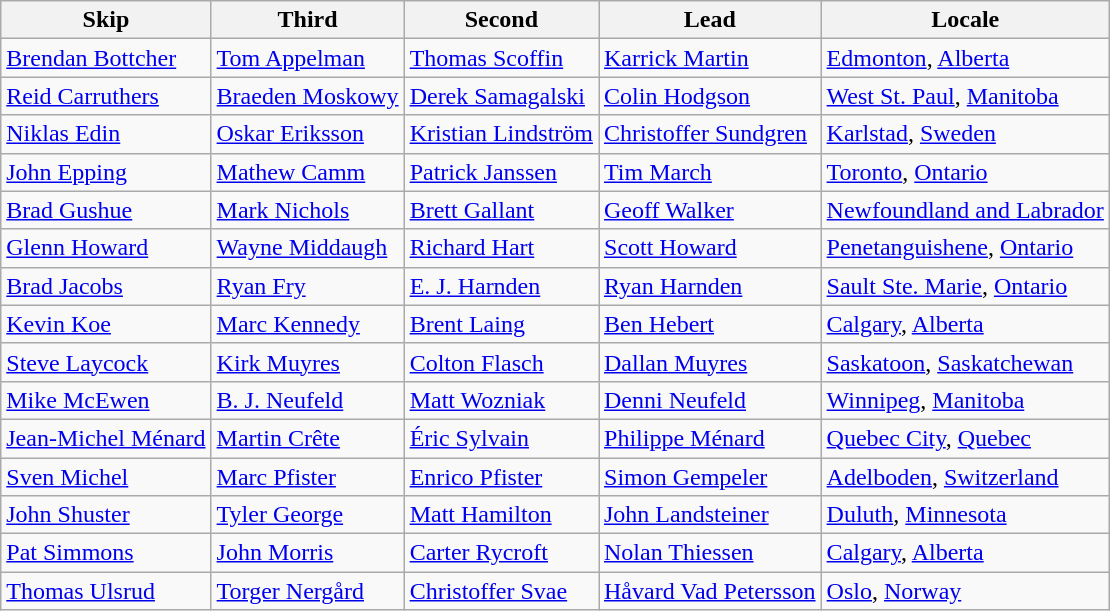<table class=wikitable>
<tr>
<th>Skip</th>
<th>Third</th>
<th>Second</th>
<th>Lead</th>
<th>Locale</th>
</tr>
<tr>
<td><a href='#'>Brendan Bottcher</a></td>
<td><a href='#'>Tom Appelman</a></td>
<td><a href='#'>Thomas Scoffin</a></td>
<td><a href='#'>Karrick Martin</a></td>
<td> <a href='#'>Edmonton</a>, <a href='#'>Alberta</a></td>
</tr>
<tr>
<td><a href='#'>Reid Carruthers</a></td>
<td><a href='#'>Braeden Moskowy</a></td>
<td><a href='#'>Derek Samagalski</a></td>
<td><a href='#'>Colin Hodgson</a></td>
<td> <a href='#'>West St. Paul</a>, <a href='#'>Manitoba</a></td>
</tr>
<tr>
<td><a href='#'>Niklas Edin</a></td>
<td><a href='#'>Oskar Eriksson</a></td>
<td><a href='#'>Kristian Lindström</a></td>
<td><a href='#'>Christoffer Sundgren</a></td>
<td> <a href='#'>Karlstad</a>, <a href='#'>Sweden</a></td>
</tr>
<tr>
<td><a href='#'>John Epping</a></td>
<td><a href='#'>Mathew Camm</a></td>
<td><a href='#'>Patrick Janssen</a></td>
<td><a href='#'>Tim March</a></td>
<td> <a href='#'>Toronto</a>, <a href='#'>Ontario</a></td>
</tr>
<tr>
<td><a href='#'>Brad Gushue</a></td>
<td><a href='#'>Mark Nichols</a></td>
<td><a href='#'>Brett Gallant</a></td>
<td><a href='#'>Geoff Walker</a></td>
<td> <a href='#'>Newfoundland and Labrador</a></td>
</tr>
<tr>
<td><a href='#'>Glenn Howard</a></td>
<td><a href='#'>Wayne Middaugh</a></td>
<td><a href='#'>Richard Hart</a></td>
<td><a href='#'>Scott Howard</a></td>
<td> <a href='#'>Penetanguishene</a>, <a href='#'>Ontario</a></td>
</tr>
<tr>
<td><a href='#'>Brad Jacobs</a></td>
<td><a href='#'>Ryan Fry</a></td>
<td><a href='#'>E. J. Harnden</a></td>
<td><a href='#'>Ryan Harnden</a></td>
<td> <a href='#'>Sault Ste. Marie</a>, <a href='#'>Ontario</a></td>
</tr>
<tr>
<td><a href='#'>Kevin Koe</a></td>
<td><a href='#'>Marc Kennedy</a></td>
<td><a href='#'>Brent Laing</a></td>
<td><a href='#'>Ben Hebert</a></td>
<td> <a href='#'>Calgary</a>, <a href='#'>Alberta</a></td>
</tr>
<tr>
<td><a href='#'>Steve Laycock</a></td>
<td><a href='#'>Kirk Muyres</a></td>
<td><a href='#'>Colton Flasch</a></td>
<td><a href='#'>Dallan Muyres</a></td>
<td> <a href='#'>Saskatoon</a>, <a href='#'>Saskatchewan</a></td>
</tr>
<tr>
<td><a href='#'>Mike McEwen</a></td>
<td><a href='#'>B. J. Neufeld</a></td>
<td><a href='#'>Matt Wozniak</a></td>
<td><a href='#'>Denni Neufeld</a></td>
<td> <a href='#'>Winnipeg</a>, <a href='#'>Manitoba</a></td>
</tr>
<tr>
<td><a href='#'>Jean-Michel Ménard</a></td>
<td><a href='#'>Martin Crête</a></td>
<td><a href='#'>Éric Sylvain</a></td>
<td><a href='#'>Philippe Ménard</a></td>
<td> <a href='#'>Quebec City</a>, <a href='#'>Quebec</a></td>
</tr>
<tr>
<td><a href='#'>Sven Michel</a></td>
<td><a href='#'>Marc Pfister</a></td>
<td><a href='#'>Enrico Pfister</a></td>
<td><a href='#'>Simon Gempeler</a></td>
<td> <a href='#'>Adelboden</a>, <a href='#'>Switzerland</a></td>
</tr>
<tr>
<td><a href='#'>John Shuster</a></td>
<td><a href='#'>Tyler George</a></td>
<td><a href='#'>Matt Hamilton</a></td>
<td><a href='#'>John Landsteiner</a></td>
<td> <a href='#'>Duluth</a>, <a href='#'>Minnesota</a></td>
</tr>
<tr>
<td><a href='#'>Pat Simmons</a></td>
<td><a href='#'>John Morris</a></td>
<td><a href='#'>Carter Rycroft</a></td>
<td><a href='#'>Nolan Thiessen</a></td>
<td> <a href='#'>Calgary</a>, <a href='#'>Alberta</a></td>
</tr>
<tr>
<td><a href='#'>Thomas Ulsrud</a></td>
<td><a href='#'>Torger Nergård</a></td>
<td><a href='#'>Christoffer Svae</a></td>
<td><a href='#'>Håvard Vad Petersson</a></td>
<td> <a href='#'>Oslo</a>, <a href='#'>Norway</a></td>
</tr>
</table>
